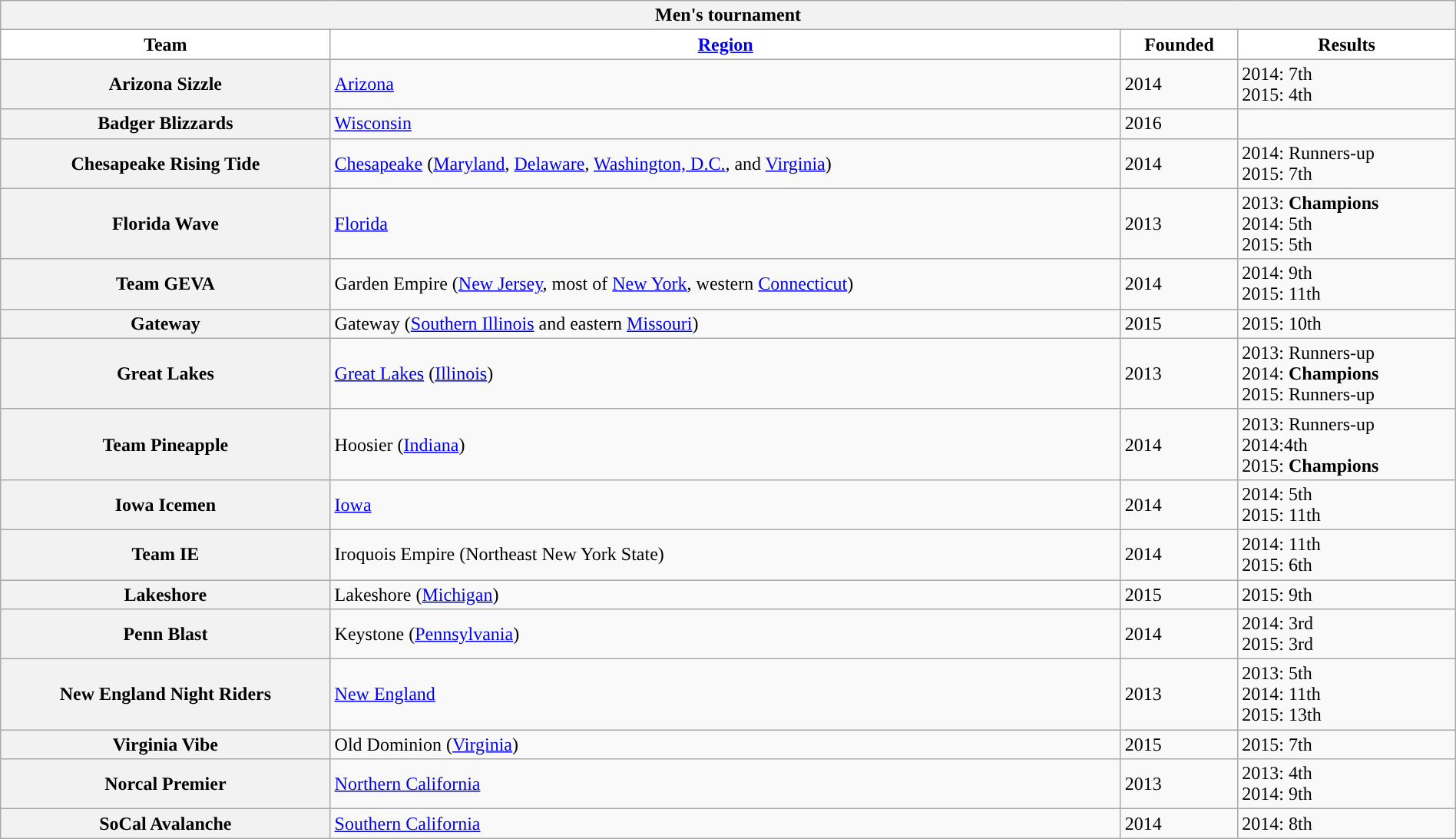<table class="wikitable" style="width:100%">
<tr>
<th colspan=4><strong>Men's tournament</strong></th>
</tr>
<tr>
<th style="background:white;">Team</th>
<th style="background:white;"><a href='#'>Region</a></th>
<th style="background:white;">Founded</th>
<th style="background:white;">Results</th>
</tr>
<tr>
<th>Arizona Sizzle</th>
<td><a href='#'>Arizona</a></td>
<td>2014</td>
<td>2014: 7th<br>2015: 4th</td>
</tr>
<tr>
<th>Badger Blizzards</th>
<td><a href='#'>Wisconsin</a></td>
<td>2016</td>
<td></td>
</tr>
<tr>
<th>Chesapeake Rising Tide</th>
<td><a href='#'>Chesapeake</a> (<a href='#'>Maryland</a>, <a href='#'>Delaware</a>, <a href='#'>Washington, D.C.</a>, and <a href='#'>Virginia</a>)</td>
<td>2014</td>
<td>2014: Runners-up<br>2015: 7th</td>
</tr>
<tr>
<th>Florida Wave</th>
<td><a href='#'>Florida</a></td>
<td>2013</td>
<td>2013: <strong>Champions</strong><br>2014: 5th<br>2015: 5th</td>
</tr>
<tr>
<th>Team GEVA</th>
<td>Garden Empire (<a href='#'>New Jersey</a>, most of <a href='#'>New York</a>, western <a href='#'>Connecticut</a>)</td>
<td>2014</td>
<td>2014: 9th<br>2015: 11th</td>
</tr>
<tr>
<th>Gateway</th>
<td>Gateway (<a href='#'>Southern Illinois</a> and eastern <a href='#'>Missouri</a>)</td>
<td>2015</td>
<td>2015: 10th</td>
</tr>
<tr>
<th>Great Lakes</th>
<td><a href='#'>Great Lakes</a> (<a href='#'>Illinois</a>)</td>
<td>2013</td>
<td>2013: Runners-up<br>2014: <strong>Champions</strong><br>2015: Runners-up</td>
</tr>
<tr>
<th>Team Pineapple</th>
<td>Hoosier (<a href='#'>Indiana</a>)</td>
<td>2014</td>
<td>2013: Runners-up<br>2014:4th<br>2015: <strong>Champions</strong></td>
</tr>
<tr>
<th>Iowa Icemen</th>
<td><a href='#'>Iowa</a></td>
<td>2014</td>
<td>2014: 5th<br>2015: 11th</td>
</tr>
<tr>
<th>Team IE</th>
<td>Iroquois Empire (Northeast New York State)</td>
<td>2014</td>
<td>2014: 11th<br>2015: 6th</td>
</tr>
<tr>
<th>Lakeshore</th>
<td>Lakeshore (<a href='#'>Michigan</a>)</td>
<td>2015</td>
<td>2015: 9th</td>
</tr>
<tr>
<th>Penn Blast</th>
<td>Keystone (<a href='#'>Pennsylvania</a>)</td>
<td>2014</td>
<td>2014: 3rd<br>2015: 3rd</td>
</tr>
<tr>
<th>New England Night Riders</th>
<td><a href='#'>New England</a></td>
<td>2013</td>
<td>2013: 5th<br>2014: 11th<br>2015: 13th</td>
</tr>
<tr>
<th>Virginia Vibe</th>
<td>Old Dominion (<a href='#'>Virginia</a>)</td>
<td>2015</td>
<td>2015: 7th</td>
</tr>
<tr>
<th>Norcal Premier</th>
<td><a href='#'>Northern California</a></td>
<td>2013</td>
<td>2013: 4th<br>2014: 9th</td>
</tr>
<tr>
<th>SoCal Avalanche</th>
<td><a href='#'>Southern California</a></td>
<td>2014</td>
<td>2014: 8th</td>
</tr>
</table>
